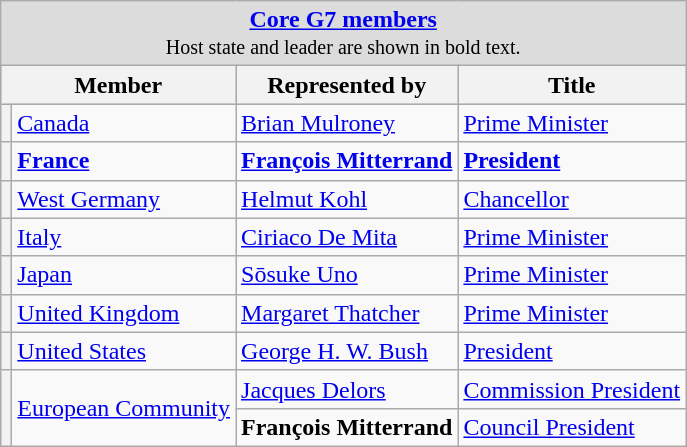<table class="wikitable">
<tr>
<td colspan="4" style="text-align: center; background:Gainsboro"><strong><a href='#'>Core G7 members</a></strong><br><small>Host state and leader are shown in bold text.</small></td>
</tr>
<tr style="background:LightSteelBlue; text-align:center;">
<th colspan=2>Member</th>
<th>Represented by</th>
<th>Title</th>
</tr>
<tr>
<th></th>
<td><a href='#'>Canada</a></td>
<td><a href='#'>Brian Mulroney</a></td>
<td><a href='#'>Prime Minister</a></td>
</tr>
<tr>
<th></th>
<td><strong><a href='#'>France</a></strong></td>
<td><strong><a href='#'>François Mitterrand</a></strong></td>
<td><strong><a href='#'>President</a></strong></td>
</tr>
<tr>
<th></th>
<td><a href='#'>West Germany</a></td>
<td><a href='#'>Helmut Kohl</a></td>
<td><a href='#'>Chancellor</a></td>
</tr>
<tr>
<th></th>
<td><a href='#'>Italy</a></td>
<td><a href='#'>Ciriaco De Mita</a></td>
<td><a href='#'>Prime Minister</a></td>
</tr>
<tr>
<th></th>
<td><a href='#'>Japan</a></td>
<td><a href='#'>Sōsuke Uno</a></td>
<td><a href='#'>Prime Minister</a></td>
</tr>
<tr>
<th></th>
<td><a href='#'>United Kingdom</a></td>
<td><a href='#'>Margaret Thatcher</a></td>
<td><a href='#'>Prime Minister</a></td>
</tr>
<tr>
<th></th>
<td><a href='#'>United States</a></td>
<td><a href='#'>George H. W. Bush</a></td>
<td><a href='#'>President</a></td>
</tr>
<tr>
<th rowspan="2"></th>
<td rowspan="2"><a href='#'>European Community</a></td>
<td><a href='#'>Jacques Delors</a></td>
<td><a href='#'>Commission President</a></td>
</tr>
<tr>
<td><strong>François Mitterrand</strong></td>
<td><a href='#'>Council President</a></td>
</tr>
</table>
